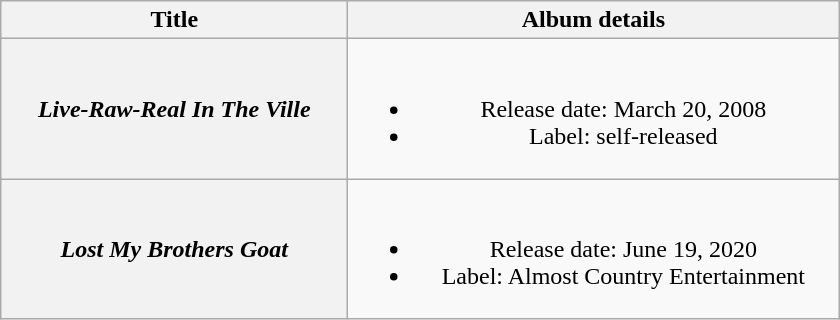<table class="wikitable plainrowheaders" style="text-align:center;">
<tr>
<th style="width:14em;">Title</th>
<th style="width:20em;">Album details</th>
</tr>
<tr>
<th scope="row"><em>Live-Raw-Real In The Ville</em></th>
<td><br><ul><li>Release date: March 20, 2008</li><li>Label: self-released</li></ul></td>
</tr>
<tr>
<th scope="row"><em>Lost My Brothers Goat</em></th>
<td><br><ul><li>Release date: June 19, 2020</li><li>Label: Almost Country Entertainment</li></ul></td>
</tr>
</table>
